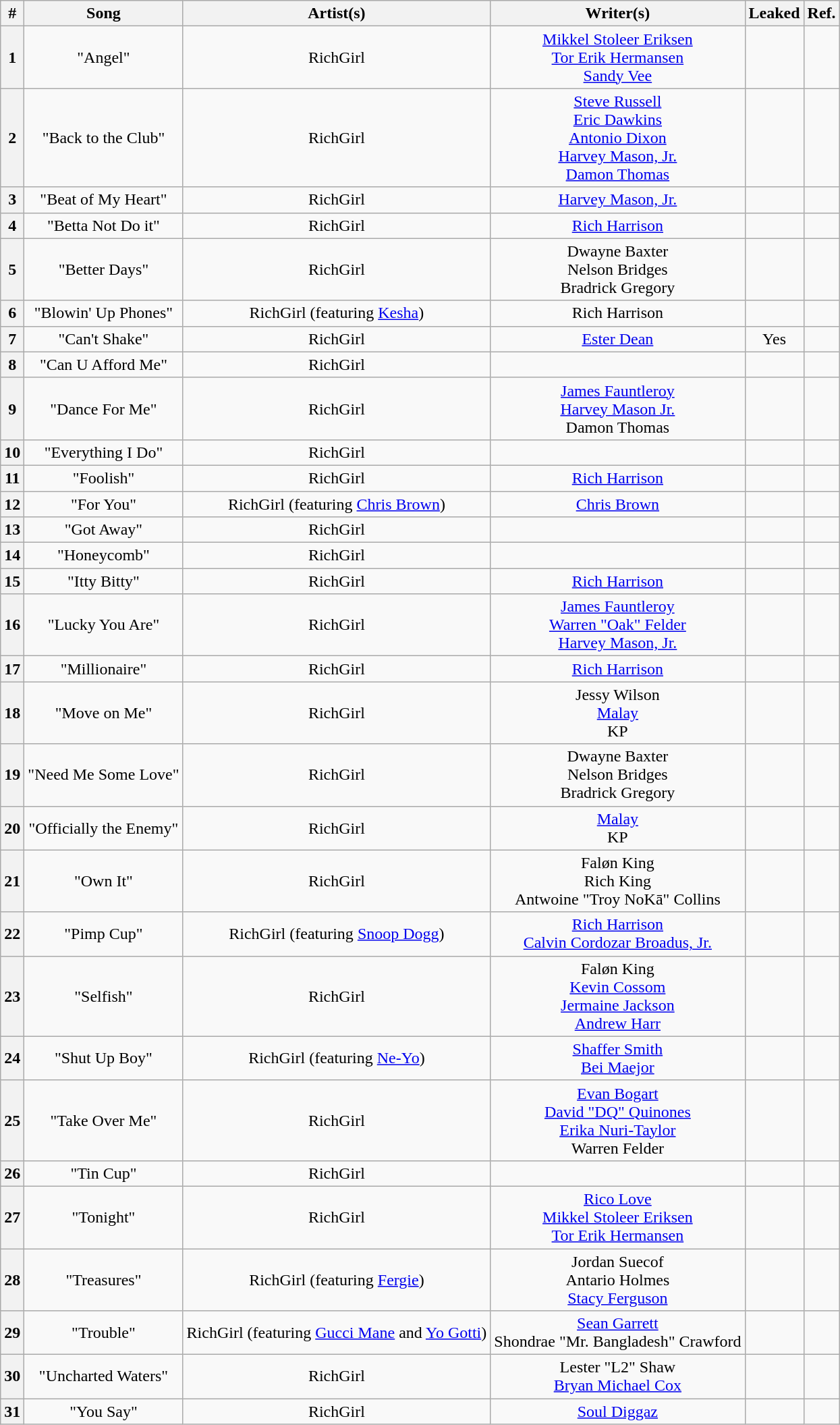<table class="wikitable sortable plainrowheaders" style="text-align:center;">
<tr>
<th scope="col">#</th>
<th scope="col">Song</th>
<th scope="col">Artist(s)</th>
<th scope="col" class="unsortable">Writer(s)</th>
<th scope="col">Leaked</th>
<th scope="col" class="unsortable">Ref.</th>
</tr>
<tr>
<th scope=row>1</th>
<td>"Angel"</td>
<td>RichGirl</td>
<td><a href='#'>Mikkel Stoleer Eriksen</a> <br> <a href='#'>Tor Erik Hermansen</a> <br> <a href='#'>Sandy Vee</a></td>
<td></td>
<td></td>
</tr>
<tr>
<th scope=row>2</th>
<td>"Back to the Club"</td>
<td>RichGirl</td>
<td><a href='#'>Steve Russell</a> <br> <a href='#'>Eric Dawkins</a> <br> <a href='#'>Antonio Dixon</a> <br> <a href='#'>Harvey Mason, Jr.</a> <br> <a href='#'>Damon Thomas</a></td>
<td></td>
<td></td>
</tr>
<tr>
<th scope=row>3</th>
<td>"Beat of My Heart"</td>
<td>RichGirl</td>
<td><a href='#'>Harvey Mason, Jr.</a></td>
<td></td>
<td></td>
</tr>
<tr>
<th scope=row>4</th>
<td>"Betta Not Do it"</td>
<td>RichGirl</td>
<td><a href='#'>Rich Harrison</a></td>
<td></td>
<td></td>
</tr>
<tr>
<th scope=row>5</th>
<td>"Better Days"</td>
<td>RichGirl</td>
<td>Dwayne Baxter <br> Nelson Bridges <br> Bradrick Gregory</td>
<td></td>
<td><br></td>
</tr>
<tr>
<th scope=row>6</th>
<td>"Blowin' Up Phones"</td>
<td>RichGirl (featuring <a href='#'>Kesha</a>)</td>
<td>Rich Harrison</td>
<td></td>
<td></td>
</tr>
<tr>
<th scope=row>7</th>
<td>"Can't Shake"</td>
<td>RichGirl</td>
<td><a href='#'>Ester Dean</a></td>
<td>Yes</td>
</tr>
<tr>
<th scope=row>8</th>
<td>"Can U Afford Me"</td>
<td>RichGirl</td>
<td></td>
<td></td>
<td></td>
</tr>
<tr>
<th scope=row>9</th>
<td>"Dance For Me"</td>
<td>RichGirl</td>
<td><a href='#'>James Fauntleroy</a> <br> <a href='#'>Harvey Mason Jr.</a> <br> Damon Thomas</td>
<td></td>
<td></td>
</tr>
<tr>
<th scope=row>10</th>
<td>"Everything I Do"</td>
<td>RichGirl</td>
<td></td>
<td></td>
<td></td>
</tr>
<tr>
<th scope=row>11</th>
<td>"Foolish"</td>
<td>RichGirl</td>
<td><a href='#'>Rich Harrison</a></td>
<td></td>
<td></td>
</tr>
<tr>
<th scope=row>12</th>
<td>"For You"</td>
<td>RichGirl (featuring <a href='#'>Chris Brown</a>)</td>
<td><a href='#'>Chris Brown</a></td>
<td></td>
<td></td>
</tr>
<tr>
<th scope=row>13</th>
<td>"Got Away"</td>
<td>RichGirl</td>
<td></td>
<td></td>
<td></td>
</tr>
<tr>
<th scope=row>14</th>
<td>"Honeycomb"</td>
<td>RichGirl</td>
<td></td>
<td></td>
<td></td>
</tr>
<tr>
<th scope=row>15</th>
<td>"Itty Bitty"</td>
<td>RichGirl</td>
<td><a href='#'>Rich Harrison</a></td>
<td></td>
<td></td>
</tr>
<tr>
<th scope=row>16</th>
<td>"Lucky You Are"</td>
<td>RichGirl</td>
<td><a href='#'>James Fauntleroy</a> <br> <a href='#'>Warren "Oak" Felder</a> <br> <a href='#'>Harvey Mason, Jr.</a></td>
<td></td>
<td></td>
</tr>
<tr>
<th scope=row>17</th>
<td>"Millionaire"</td>
<td>RichGirl</td>
<td><a href='#'>Rich Harrison</a></td>
<td></td>
<td></td>
</tr>
<tr>
<th scope=row>18</th>
<td>"Move on Me"</td>
<td>RichGirl</td>
<td>Jessy Wilson <br> <a href='#'>Malay</a> <br> KP</td>
<td></td>
<td></td>
</tr>
<tr>
<th scope=row>19</th>
<td>"Need Me Some Love"</td>
<td>RichGirl</td>
<td>Dwayne Baxter <br> Nelson Bridges <br> Bradrick Gregory</td>
<td></td>
<td></td>
</tr>
<tr>
<th scope=row>20</th>
<td>"Officially the Enemy"</td>
<td>RichGirl</td>
<td><a href='#'>Malay</a> <br> KP</td>
<td></td>
<td></td>
</tr>
<tr>
<th scope=row>21</th>
<td>"Own It"</td>
<td>RichGirl</td>
<td>Faløn King <br> Rich King <br> Antwoine "Troy NoKā" Collins</td>
<td></td>
<td></td>
</tr>
<tr>
<th scope=row>22</th>
<td>"Pimp Cup" </td>
<td>RichGirl (featuring <a href='#'>Snoop Dogg</a>)</td>
<td><a href='#'>Rich Harrison</a> <br> <a href='#'>Calvin Cordozar Broadus, Jr.</a></td>
<td></td>
<td></td>
</tr>
<tr>
<th scope=row>23</th>
<td>"Selfish"</td>
<td>RichGirl</td>
<td>Faløn King <br> <a href='#'>Kevin Cossom</a> <br> <a href='#'>Jermaine Jackson</a> <br> <a href='#'>Andrew Harr</a></td>
<td></td>
<td></td>
</tr>
<tr>
<th scope=row>24</th>
<td>"Shut Up Boy"</td>
<td>RichGirl (featuring <a href='#'>Ne-Yo</a>)</td>
<td><a href='#'>Shaffer Smith</a> <br> <a href='#'>Bei Maejor</a></td>
<td></td>
<td></td>
</tr>
<tr>
<th scope=row>25</th>
<td>"Take Over Me"</td>
<td>RichGirl</td>
<td><a href='#'>Evan Bogart</a> <br> <a href='#'>David "DQ" Quinones</a> <br> <a href='#'>Erika Nuri-Taylor</a> <br> Warren Felder</td>
<td></td>
<td></td>
</tr>
<tr>
<th scope=row>26</th>
<td>"Tin Cup"</td>
<td>RichGirl</td>
<td></td>
<td></td>
<td></td>
</tr>
<tr>
<th scope=row>27</th>
<td>"Tonight"</td>
<td>RichGirl</td>
<td><a href='#'>Rico Love</a> <br> <a href='#'>Mikkel Stoleer Eriksen</a> <br> <a href='#'>Tor Erik Hermansen</a></td>
<td></td>
<td></td>
</tr>
<tr>
<th scope=row>28</th>
<td>"Treasures" </td>
<td>RichGirl (featuring <a href='#'>Fergie</a>)</td>
<td>Jordan Suecof <br> Antario Holmes <br> <a href='#'>Stacy Ferguson</a></td>
<td></td>
<td></td>
</tr>
<tr>
<th scope=row>29</th>
<td>"Trouble" </td>
<td>RichGirl (featuring <a href='#'>Gucci Mane</a> and <a href='#'>Yo Gotti</a>)</td>
<td><a href='#'>Sean Garrett</a> <br> Shondrae "Mr. Bangladesh" Crawford</td>
<td></td>
<td></td>
</tr>
<tr>
<th scope=row>30</th>
<td>"Uncharted Waters"</td>
<td>RichGirl</td>
<td>Lester "L2" Shaw <br> <a href='#'>Bryan Michael Cox</a></td>
<td></td>
<td></td>
</tr>
<tr>
<th scope=row>31</th>
<td>"You Say"</td>
<td>RichGirl</td>
<td><a href='#'>Soul Diggaz</a></td>
<td></td>
<td></td>
</tr>
</table>
